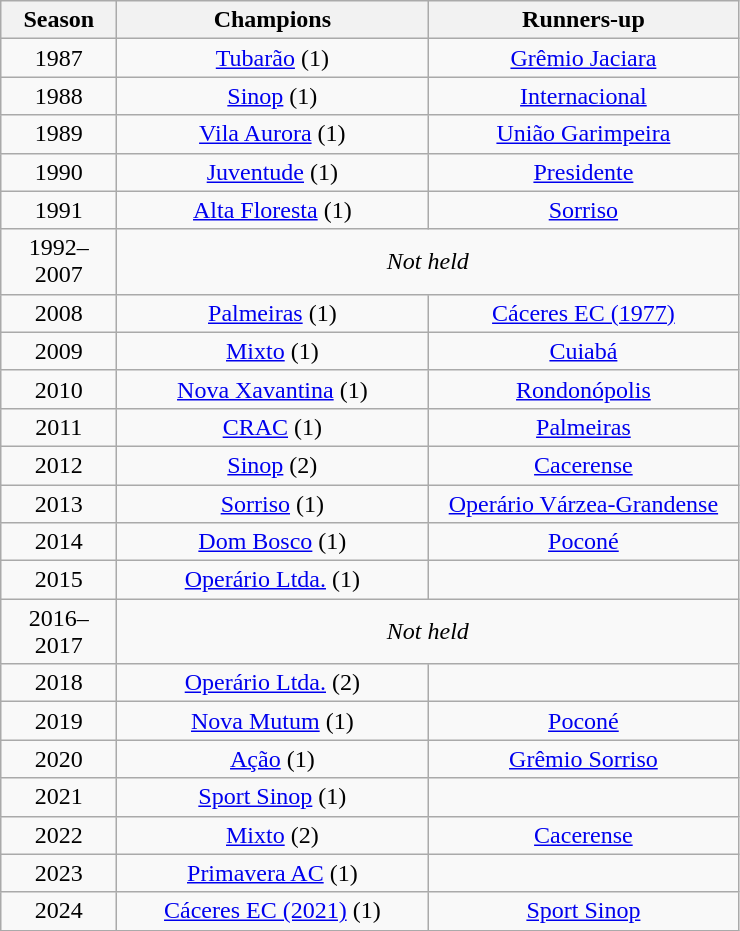<table class="wikitable" style="text-align:center; margin-left:1em;">
<tr>
<th style="width:70px">Season</th>
<th style="width:200px">Champions</th>
<th style="width:200px">Runners-up</th>
</tr>
<tr>
<td>1987</td>
<td><a href='#'>Tubarão</a> (1)</td>
<td><a href='#'>Grêmio Jaciara</a></td>
</tr>
<tr>
<td>1988</td>
<td><a href='#'>Sinop</a> (1)</td>
<td><a href='#'>Internacional</a></td>
</tr>
<tr>
<td>1989</td>
<td><a href='#'>Vila Aurora</a> (1)</td>
<td><a href='#'>União Garimpeira</a></td>
</tr>
<tr>
<td>1990</td>
<td><a href='#'>Juventude</a> (1)</td>
<td><a href='#'>Presidente</a></td>
</tr>
<tr>
<td>1991</td>
<td><a href='#'>Alta Floresta</a> (1)</td>
<td><a href='#'>Sorriso</a></td>
</tr>
<tr>
<td>1992–2007</td>
<td colspan=2><em>Not held</em></td>
</tr>
<tr>
<td>2008</td>
<td><a href='#'>Palmeiras</a> (1)</td>
<td><a href='#'>Cáceres EC (1977)</a></td>
</tr>
<tr>
<td>2009</td>
<td><a href='#'>Mixto</a> (1)</td>
<td><a href='#'>Cuiabá</a></td>
</tr>
<tr>
<td>2010</td>
<td><a href='#'>Nova Xavantina</a> (1)</td>
<td><a href='#'>Rondonópolis</a></td>
</tr>
<tr>
<td>2011</td>
<td><a href='#'>CRAC</a> (1)</td>
<td><a href='#'>Palmeiras</a></td>
</tr>
<tr>
<td>2012</td>
<td><a href='#'>Sinop</a> (2)</td>
<td><a href='#'>Cacerense</a></td>
</tr>
<tr>
<td>2013</td>
<td><a href='#'>Sorriso</a>  (1)</td>
<td><a href='#'>Operário Várzea-Grandense</a></td>
</tr>
<tr>
<td>2014</td>
<td><a href='#'>Dom Bosco</a> (1)</td>
<td><a href='#'>Poconé</a></td>
</tr>
<tr>
<td>2015</td>
<td><a href='#'>Operário Ltda.</a> (1)</td>
<td></td>
</tr>
<tr>
<td>2016–2017</td>
<td colspan=2><em>Not held</em></td>
</tr>
<tr>
<td>2018</td>
<td><a href='#'>Operário Ltda.</a> (2)</td>
<td></td>
</tr>
<tr>
<td>2019</td>
<td><a href='#'>Nova Mutum</a> (1)</td>
<td><a href='#'>Poconé</a></td>
</tr>
<tr>
<td>2020</td>
<td><a href='#'>Ação</a> (1)</td>
<td><a href='#'>Grêmio Sorriso</a></td>
</tr>
<tr>
<td>2021</td>
<td><a href='#'>Sport Sinop</a> (1)</td>
<td></td>
</tr>
<tr>
<td>2022</td>
<td><a href='#'>Mixto</a> (2)</td>
<td><a href='#'>Cacerense</a></td>
</tr>
<tr>
<td>2023</td>
<td><a href='#'>Primavera AC</a> (1)</td>
<td></td>
</tr>
<tr>
<td>2024</td>
<td><a href='#'>Cáceres EC (2021)</a> (1)</td>
<td><a href='#'>Sport Sinop</a></td>
</tr>
</table>
